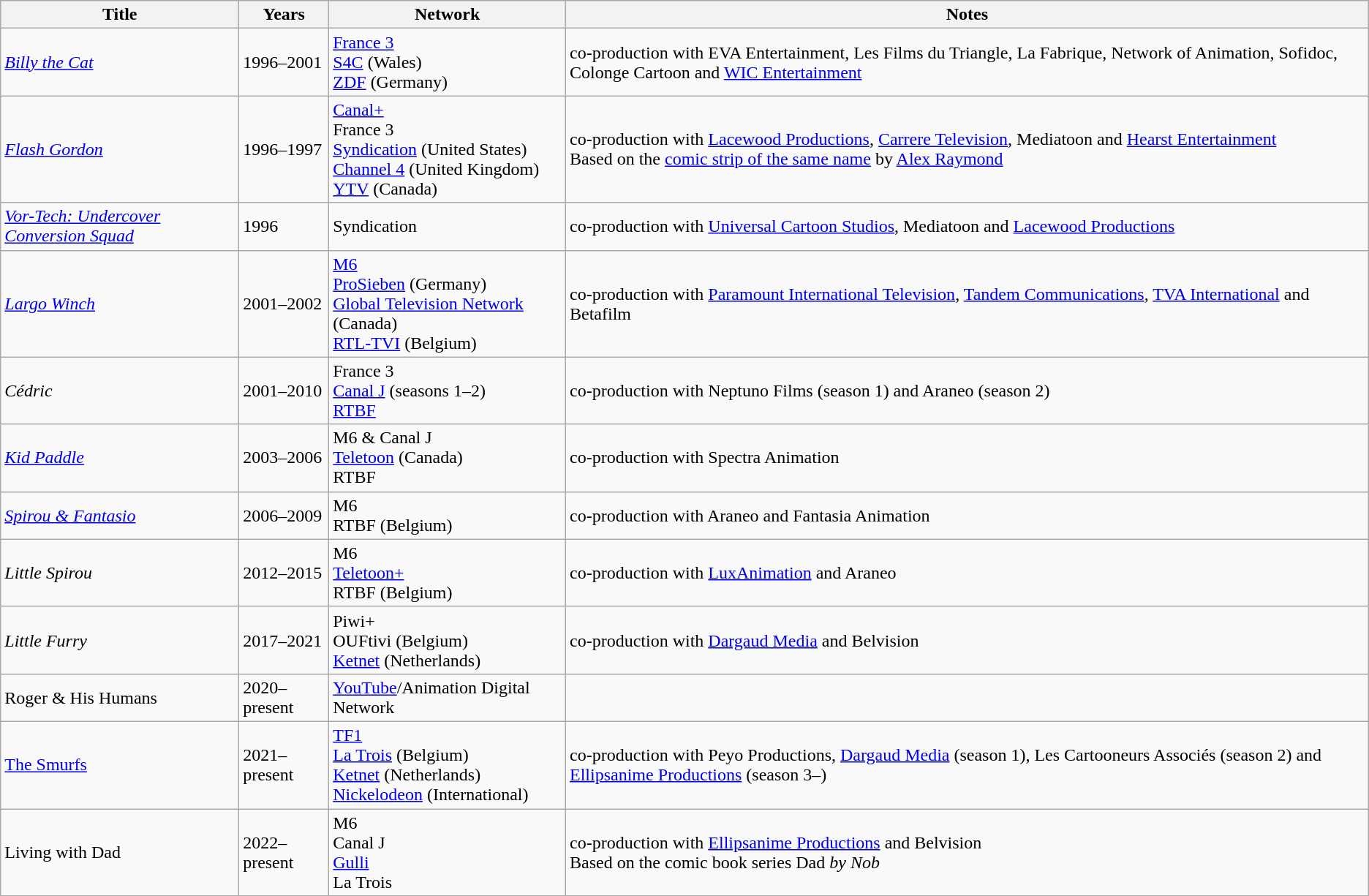<table class="wikitable sortable">
<tr>
<th>Title</th>
<th>Years</th>
<th>Network</th>
<th>Notes</th>
</tr>
<tr>
<td><em><a href='#'>Billy the Cat</a></em></td>
<td>1996–2001</td>
<td><a href='#'>France 3</a><br><a href='#'>S4C</a> (Wales)<br><a href='#'>ZDF</a> (Germany)</td>
<td>co-production with EVA Entertainment, Les Films du Triangle, La Fabrique, Network of Animation, Sofidoc, Colonge Cartoon and <a href='#'>WIC Entertainment</a></td>
</tr>
<tr>
<td><em><a href='#'>Flash Gordon</a></em></td>
<td>1996–1997</td>
<td><a href='#'>Canal+</a><br>France 3<br><a href='#'>Syndication</a> (United States)<br><a href='#'>Channel 4</a> (United Kingdom)<br><a href='#'>YTV</a> (Canada)</td>
<td>co-production with <a href='#'>Lacewood Productions</a>, <a href='#'>Carrere Television</a>, Mediatoon and <a href='#'>Hearst Entertainment</a><br>Based on the <a href='#'>comic strip of the same name</a> by <a href='#'>Alex Raymond</a></td>
</tr>
<tr>
<td><em><a href='#'>Vor-Tech: Undercover Conversion Squad</a></em></td>
<td>1996</td>
<td>Syndication</td>
<td>co-production with <a href='#'>Universal Cartoon Studios</a>, Mediatoon and <a href='#'>Lacewood Productions</a></td>
</tr>
<tr>
<td><em><a href='#'>Largo Winch</a></em></td>
<td>2001–2002</td>
<td><a href='#'>M6</a><br><a href='#'>ProSieben</a> (Germany)<br><a href='#'>Global Television Network</a> (Canada)<br><a href='#'>RTL-TVI</a> (Belgium)</td>
<td>co-production with <a href='#'>Paramount International Television</a>, <a href='#'>Tandem Communications</a>, <a href='#'>TVA International</a> and Betafilm</td>
</tr>
<tr>
<td><em>Cédric</em></td>
<td>2001–2010</td>
<td>France 3<br><a href='#'>Canal J</a> (seasons 1–2)<br><a href='#'>RTBF</a></td>
<td>co-production with Neptuno Films (season 1) and Araneo (season 2)</td>
</tr>
<tr>
<td><em><a href='#'>Kid Paddle</a></em></td>
<td>2003–2006</td>
<td>M6 & Canal J<br><a href='#'>Teletoon</a> (Canada)<br>RTBF</td>
<td>co-production with Spectra Animation</td>
</tr>
<tr>
<td><em><a href='#'>Spirou & Fantasio</a></em></td>
<td>2006–2009</td>
<td>M6<br>RTBF (Belgium)</td>
<td>co-production with Araneo and Fantasia Animation</td>
</tr>
<tr>
<td><em>Little Spirou</em></td>
<td>2012–2015</td>
<td>M6<br><a href='#'>Teletoon+</a><br>RTBF (Belgium)</td>
<td>co-production with <a href='#'>LuxAnimation</a> and Araneo</td>
</tr>
<tr>
<td><em>Little Furry</td>
<td>2017–2021</td>
<td>Piwi+<br>OUFtivi (Belgium)<br><a href='#'>Ketnet</a> (Netherlands)</td>
<td>co-production with <a href='#'>Dargaud Media</a> and Belvision</td>
</tr>
<tr>
<td></em>Roger & His Humans<em></td>
<td>2020–present</td>
<td><a href='#'>YouTube</a>/Animation Digital Network</td>
<td></td>
</tr>
<tr>
<td></em><a href='#'>The Smurfs</a><em></td>
<td>2021–present</td>
<td><a href='#'>TF1</a><br><a href='#'>La Trois</a> (Belgium)<br><a href='#'>Ketnet</a> (Netherlands)<br><a href='#'>Nickelodeon</a> (International)</td>
<td>co-production with Peyo Productions, <a href='#'>Dargaud Media</a> (season 1), Les Cartooneurs Associés (season 2) and <a href='#'>Ellipsanime Productions</a> (season 3–)</td>
</tr>
<tr>
<td></em>Living with Dad<em></td>
<td>2022–present</td>
<td>M6<br>Canal J<br><a href='#'>Gulli</a><br>La Trois</td>
<td>co-production with <a href='#'>Ellipsanime Productions</a> and Belvision<br>Based on the comic book series </em>Dad<em> by Nob</td>
</tr>
</table>
